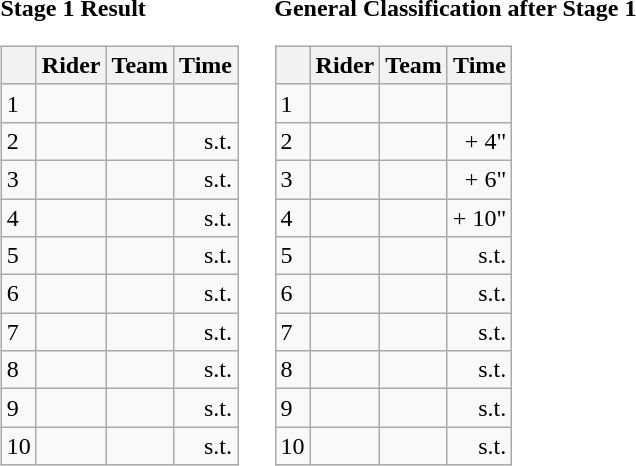<table>
<tr>
<td><strong>Stage 1 Result</strong><br><table class="wikitable">
<tr>
<th></th>
<th>Rider</th>
<th>Team</th>
<th>Time</th>
</tr>
<tr>
<td>1</td>
<td></td>
<td></td>
<td align="right"></td>
</tr>
<tr>
<td>2</td>
<td></td>
<td></td>
<td align="right">s.t.</td>
</tr>
<tr>
<td>3</td>
<td></td>
<td></td>
<td align="right">s.t.</td>
</tr>
<tr>
<td>4</td>
<td></td>
<td></td>
<td align="right">s.t.</td>
</tr>
<tr>
<td>5</td>
<td></td>
<td></td>
<td align="right">s.t.</td>
</tr>
<tr>
<td>6</td>
<td></td>
<td></td>
<td align="right">s.t.</td>
</tr>
<tr>
<td>7</td>
<td></td>
<td></td>
<td align="right">s.t.</td>
</tr>
<tr>
<td>8</td>
<td></td>
<td></td>
<td align="right">s.t.</td>
</tr>
<tr>
<td>9</td>
<td></td>
<td></td>
<td align="right">s.t.</td>
</tr>
<tr>
<td>10</td>
<td></td>
<td></td>
<td align="right">s.t.</td>
</tr>
</table>
</td>
<td></td>
<td><strong>General Classification after Stage 1</strong><br><table class="wikitable">
<tr>
<th></th>
<th>Rider</th>
<th>Team</th>
<th>Time</th>
</tr>
<tr>
<td>1</td>
<td>  </td>
<td></td>
<td align="right"></td>
</tr>
<tr>
<td>2</td>
<td></td>
<td></td>
<td align="right">+ 4"</td>
</tr>
<tr>
<td>3</td>
<td></td>
<td></td>
<td align="right">+ 6"</td>
</tr>
<tr>
<td>4</td>
<td> </td>
<td></td>
<td align="right">+ 10"</td>
</tr>
<tr>
<td>5</td>
<td></td>
<td></td>
<td align="right">s.t.</td>
</tr>
<tr>
<td>6</td>
<td></td>
<td></td>
<td align="right">s.t.</td>
</tr>
<tr>
<td>7</td>
<td></td>
<td></td>
<td align="right">s.t.</td>
</tr>
<tr>
<td>8</td>
<td></td>
<td></td>
<td align="right">s.t.</td>
</tr>
<tr>
<td>9</td>
<td></td>
<td></td>
<td align="right">s.t.</td>
</tr>
<tr>
<td>10</td>
<td></td>
<td></td>
<td align="right">s.t.</td>
</tr>
</table>
</td>
</tr>
</table>
